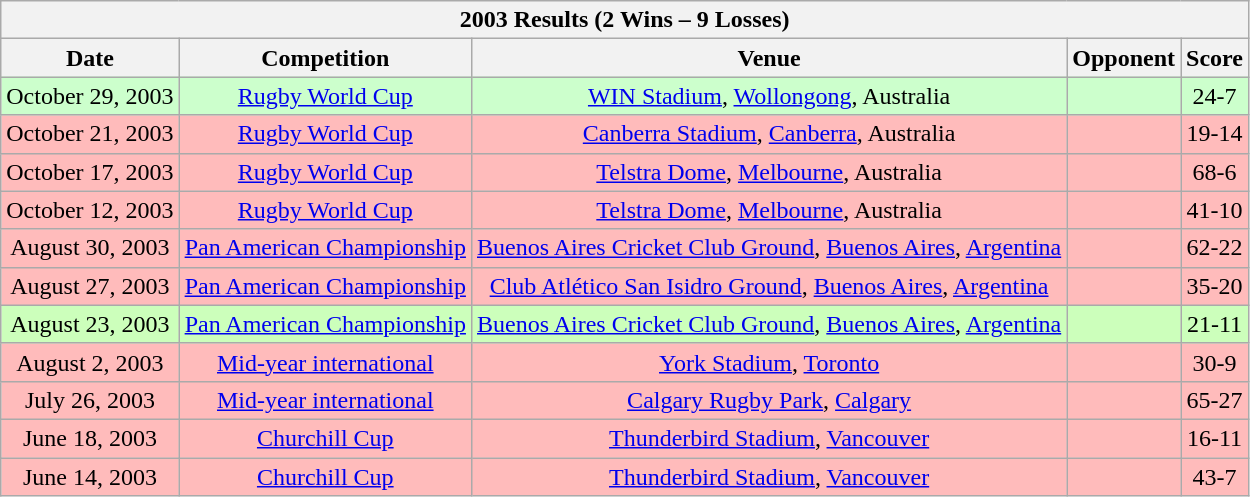<table class="wikitable sortable">
<tr>
<th colspan="5"><strong>2003 Results (2 Wins – 9 Losses)</strong></th>
</tr>
<tr>
<th>Date</th>
<th>Competition</th>
<th>Venue</th>
<th>Opponent</th>
<th>Score</th>
</tr>
<tr style="background:#cfc;">
<td align=center>October 29, 2003</td>
<td align=center><a href='#'>Rugby World Cup</a></td>
<td align=center><a href='#'>WIN Stadium</a>, <a href='#'>Wollongong</a>, Australia</td>
<td></td>
<td align=center>24-7</td>
</tr>
<tr style="background:#fbb;">
<td align=center>October 21, 2003</td>
<td align=center><a href='#'>Rugby World Cup</a></td>
<td align=center><a href='#'>Canberra Stadium</a>, <a href='#'>Canberra</a>, Australia</td>
<td></td>
<td align=center>19-14</td>
</tr>
<tr style="background:#fbb;">
<td align=center>October 17, 2003</td>
<td align=center><a href='#'>Rugby World Cup</a></td>
<td align=center><a href='#'>Telstra Dome</a>, <a href='#'>Melbourne</a>, Australia</td>
<td></td>
<td align=center>68-6</td>
</tr>
<tr style="background:#fbb;">
<td align=center>October 12, 2003</td>
<td align=center><a href='#'>Rugby World Cup</a></td>
<td align=center><a href='#'>Telstra Dome</a>, <a href='#'>Melbourne</a>, Australia</td>
<td></td>
<td align=center>41-10</td>
</tr>
<tr style="background:#fbb;">
<td align=center>August 30, 2003</td>
<td align=center><a href='#'>Pan American Championship</a></td>
<td align=center><a href='#'>Buenos Aires Cricket Club Ground</a>, <a href='#'>Buenos Aires</a>, <a href='#'>Argentina</a></td>
<td></td>
<td align=center>62-22</td>
</tr>
<tr style="background:#fbb;">
<td align=center>August 27, 2003</td>
<td align=center><a href='#'>Pan American Championship</a></td>
<td align=center><a href='#'>Club Atlético San Isidro Ground</a>, <a href='#'>Buenos Aires</a>, <a href='#'>Argentina</a></td>
<td></td>
<td align=center>35-20</td>
</tr>
<tr style="background:#cfb;">
<td align=center>August 23, 2003</td>
<td align=center><a href='#'>Pan American Championship</a></td>
<td align=center><a href='#'>Buenos Aires Cricket Club Ground</a>, <a href='#'>Buenos Aires</a>, <a href='#'>Argentina</a></td>
<td></td>
<td align=center>21-11</td>
</tr>
<tr style="background:#fbb;">
<td align=center>August 2, 2003</td>
<td align=center><a href='#'>Mid-year international</a></td>
<td align=center><a href='#'>York Stadium</a>, <a href='#'>Toronto</a></td>
<td></td>
<td align=center>30-9</td>
</tr>
<tr style="background:#fbb;">
<td align=center>July 26, 2003</td>
<td align=center><a href='#'>Mid-year international</a></td>
<td align=center><a href='#'>Calgary Rugby Park</a>, <a href='#'>Calgary</a></td>
<td></td>
<td align=center>65-27</td>
</tr>
<tr style="background:#fbb;">
<td align=center>June 18, 2003</td>
<td align=center><a href='#'>Churchill Cup</a></td>
<td align=center><a href='#'>Thunderbird Stadium</a>, <a href='#'>Vancouver</a></td>
<td></td>
<td align=center>16-11</td>
</tr>
<tr style="background:#fbb;">
<td align=center>June 14, 2003</td>
<td align=center><a href='#'>Churchill Cup</a></td>
<td align=center><a href='#'>Thunderbird Stadium</a>, <a href='#'>Vancouver</a></td>
<td></td>
<td align=center>43-7</td>
</tr>
</table>
